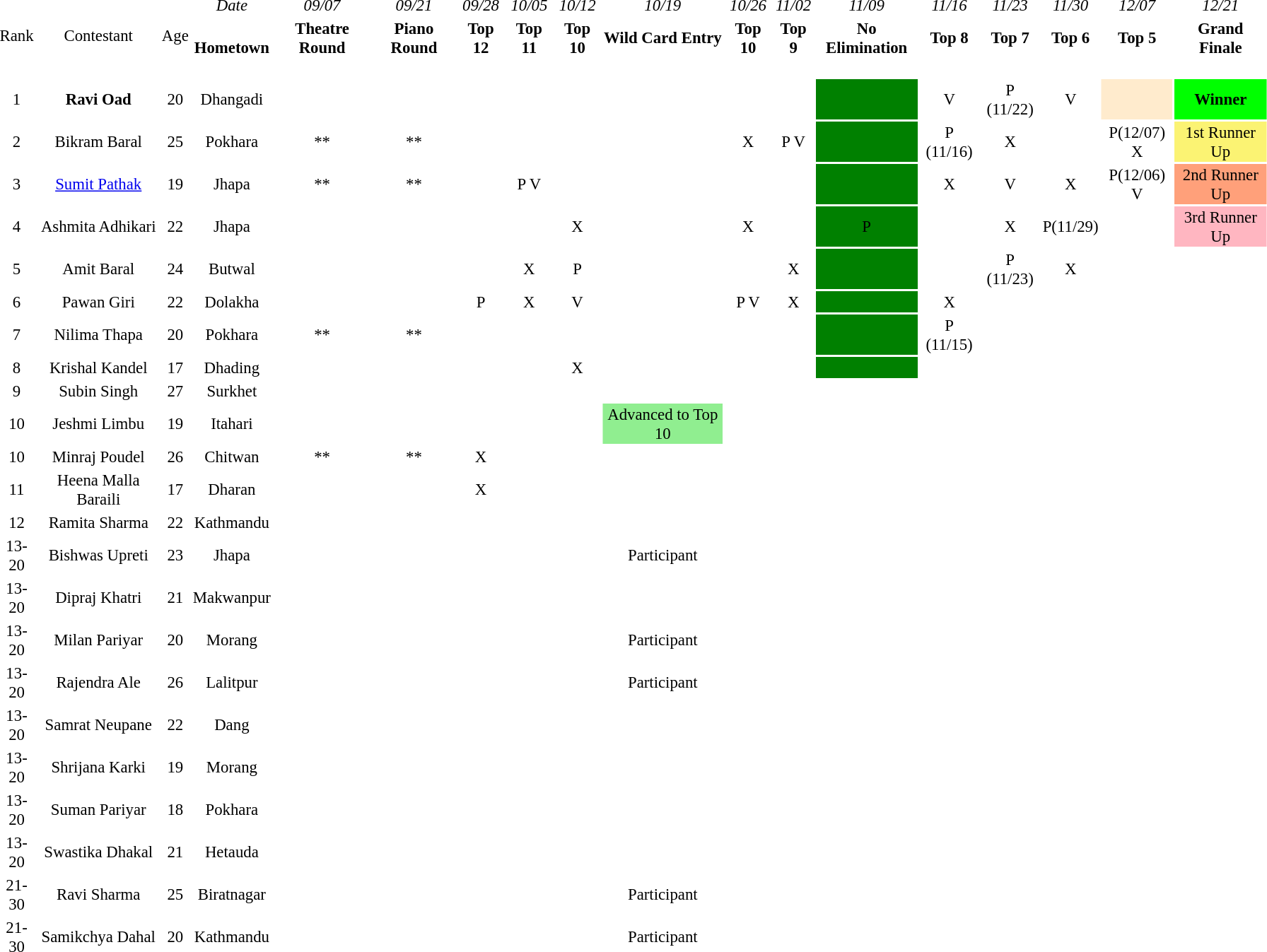<table class="mw-collapsible mw-collapsed" style="text-align:center; font-size:95%; width:95%">
<tr>
<td rowspan="2">Rank</td>
<td rowspan="2">Contestant</td>
<td rowspan="2">Age</td>
<td><em>Date</em></td>
<td><em>09/07</em></td>
<td><em>09/21</em></td>
<td><em>09/28</em></td>
<td><em>10/05</em></td>
<td><em>10/12</em></td>
<td><em>10/19</em></td>
<td><em>10/26</em></td>
<td><em>11/02</em></td>
<td><em>11/09</em></td>
<td><em>11/16</em></td>
<td><em>11/23</em></td>
<td><em>11/30</em></td>
<td><em>12/07</em></td>
<td><em>12/21</em></td>
</tr>
<tr>
<th>Hometown</th>
<th>Theatre Round<br><br></th>
<th>Piano Round<br><br></th>
<th>Top 12<br><br></th>
<th>Top 11<br><br></th>
<th>Top 10<br><br></th>
<th>Wild Card Entry<br><br></th>
<th>Top 10<br><br></th>
<th>Top 9<br><br></th>
<th>No Elimination<br><br></th>
<th>Top 8<br><br></th>
<th>Top 7<br><br></th>
<th>Top 6<br><br></th>
<th>Top 5<br><br></th>
<th>Grand Finale<br><br></th>
</tr>
<tr>
<td>1</td>
<td style="font-weight: bold;">Ravi Oad</td>
<td>20</td>
<td>Dhangadi</td>
<td></td>
<td></td>
<td></td>
<td></td>
<td></td>
<td></td>
<td></td>
<td></td>
<td style="background:green;"></td>
<td>V</td>
<td>P (11/22)</td>
<td>V</td>
<td style="background:#FFEBCD;"></td>
<td style="background:lime;text-align: center; font-weight: bold;">Winner</td>
</tr>
<tr>
<td>2</td>
<td>Bikram Baral</td>
<td>25</td>
<td>Pokhara</td>
<td>**</td>
<td>**</td>
<td></td>
<td></td>
<td></td>
<td></td>
<td>X</td>
<td>P V</td>
<td style="background:green;"></td>
<td>P (11/16)</td>
<td>X</td>
<td></td>
<td>P(12/07) X</td>
<td style="background:#fbf373;">1st Runner Up</td>
</tr>
<tr>
<td>3</td>
<td><a href='#'>Sumit Pathak</a></td>
<td>19</td>
<td>Jhapa</td>
<td>**</td>
<td>**</td>
<td></td>
<td>P V</td>
<td></td>
<td></td>
<td></td>
<td></td>
<td style="background:green;"></td>
<td>X</td>
<td>V</td>
<td>X</td>
<td>P(12/06) V</td>
<td style="background:#FFA07A;">2nd Runner Up</td>
</tr>
<tr>
<td>4</td>
<td>Ashmita Adhikari</td>
<td>22</td>
<td>Jhapa</td>
<td></td>
<td></td>
<td></td>
<td></td>
<td>X</td>
<td></td>
<td>X</td>
<td></td>
<td style="background: green;">P</td>
<td></td>
<td>X</td>
<td>P(11/29)</td>
<td></td>
<td style="background:#FFB6C1;">3rd Runner Up</td>
</tr>
<tr>
<td>5</td>
<td>Amit Baral</td>
<td>24</td>
<td>Butwal</td>
<td></td>
<td></td>
<td></td>
<td>X</td>
<td>P</td>
<td></td>
<td></td>
<td>X</td>
<td style="background:green;"></td>
<td></td>
<td>P (11/23)</td>
<td>X</td>
<td></td>
<td></td>
</tr>
<tr>
<td>6</td>
<td>Pawan Giri</td>
<td>22</td>
<td>Dolakha</td>
<td></td>
<td></td>
<td>P</td>
<td>X</td>
<td>V</td>
<td></td>
<td>P V</td>
<td>X</td>
<td style="background:green;"></td>
<td>X</td>
<td></td>
<td></td>
<td></td>
<td></td>
</tr>
<tr>
<td>7</td>
<td>Nilima Thapa</td>
<td>20</td>
<td>Pokhara</td>
<td>**</td>
<td>**</td>
<td></td>
<td></td>
<td></td>
<td></td>
<td></td>
<td></td>
<td style="background:green;"></td>
<td>P (11/15)</td>
<td></td>
<td></td>
<td></td>
<td></td>
</tr>
<tr>
<td>8</td>
<td>Krishal Kandel</td>
<td>17</td>
<td>Dhading</td>
<td></td>
<td></td>
<td></td>
<td></td>
<td>X</td>
<td></td>
<td></td>
<td></td>
<td style="background:green;"></td>
<td></td>
<td></td>
<td></td>
<td></td>
<td></td>
</tr>
<tr>
<td>9</td>
<td>Subin Singh</td>
<td>27</td>
<td>Surkhet</td>
<td></td>
<td></td>
<td></td>
<td></td>
<td></td>
<td></td>
<td></td>
<td></td>
<td></td>
<td></td>
<td></td>
<td></td>
<td></td>
<td></td>
</tr>
<tr>
<td>10</td>
<td>Jeshmi Limbu</td>
<td>19</td>
<td>Itahari</td>
<td></td>
<td></td>
<td></td>
<td></td>
<td></td>
<td style="background:lightgreen;">Advanced to Top 10</td>
<td></td>
<td></td>
<td></td>
<td></td>
<td></td>
<td></td>
<td></td>
<td></td>
</tr>
<tr>
<td>10</td>
<td>Minraj Poudel</td>
<td>26</td>
<td>Chitwan</td>
<td>**</td>
<td>**</td>
<td>X</td>
<td></td>
<td></td>
<td></td>
<td></td>
<td></td>
<td></td>
<td></td>
<td></td>
<td></td>
<td></td>
<td></td>
</tr>
<tr>
<td>11</td>
<td>Heena Malla Baraili</td>
<td>17</td>
<td>Dharan</td>
<td></td>
<td></td>
<td>X</td>
<td></td>
<td></td>
<td></td>
<td></td>
<td></td>
<td></td>
<td></td>
<td></td>
<td></td>
<td></td>
<td></td>
</tr>
<tr>
<td>12</td>
<td>Ramita Sharma</td>
<td>22</td>
<td>Kathmandu</td>
<td></td>
<td></td>
<td></td>
<td></td>
<td></td>
<td></td>
<td></td>
<td></td>
<td></td>
<td></td>
<td></td>
<td></td>
<td></td>
<td></td>
</tr>
<tr>
<td>13-20</td>
<td>Bishwas Upreti</td>
<td>23</td>
<td>Jhapa</td>
<td></td>
<td></td>
<td></td>
<td></td>
<td></td>
<td>Participant</td>
<td></td>
<td></td>
<td></td>
<td></td>
<td></td>
<td></td>
<td></td>
<td></td>
</tr>
<tr>
<td>13-20</td>
<td>Dipraj Khatri</td>
<td>21</td>
<td>Makwanpur</td>
<td></td>
<td></td>
<td></td>
<td></td>
<td></td>
<td></td>
<td></td>
<td></td>
<td></td>
<td></td>
<td></td>
<td></td>
<td></td>
<td></td>
</tr>
<tr>
<td>13-20</td>
<td>Milan Pariyar</td>
<td>20</td>
<td>Morang</td>
<td></td>
<td></td>
<td></td>
<td></td>
<td></td>
<td>Participant</td>
<td></td>
<td></td>
<td></td>
<td></td>
<td></td>
<td></td>
<td></td>
<td></td>
</tr>
<tr>
<td>13-20</td>
<td>Rajendra Ale</td>
<td>26</td>
<td>Lalitpur</td>
<td></td>
<td></td>
<td></td>
<td></td>
<td></td>
<td>Participant</td>
<td></td>
<td></td>
<td></td>
<td></td>
<td></td>
<td></td>
<td></td>
<td></td>
</tr>
<tr>
<td>13-20</td>
<td>Samrat Neupane</td>
<td>22</td>
<td>Dang</td>
<td></td>
<td></td>
<td></td>
<td></td>
<td></td>
<td></td>
<td></td>
<td></td>
<td></td>
<td></td>
<td></td>
<td></td>
<td></td>
<td></td>
</tr>
<tr>
<td>13-20</td>
<td>Shrijana Karki</td>
<td>19</td>
<td>Morang</td>
<td></td>
<td></td>
<td></td>
<td></td>
<td></td>
<td></td>
<td></td>
<td></td>
<td></td>
<td></td>
<td></td>
<td></td>
<td></td>
<td></td>
</tr>
<tr>
<td>13-20</td>
<td>Suman Pariyar</td>
<td>18</td>
<td>Pokhara</td>
<td></td>
<td></td>
<td></td>
<td></td>
<td></td>
<td></td>
<td></td>
<td></td>
<td></td>
<td></td>
<td></td>
<td></td>
<td></td>
<td></td>
</tr>
<tr>
<td>13-20</td>
<td>Swastika Dhakal</td>
<td>21</td>
<td>Hetauda</td>
<td></td>
<td></td>
<td></td>
<td></td>
<td></td>
<td></td>
<td></td>
<td></td>
<td></td>
<td></td>
<td></td>
<td></td>
<td></td>
<td></td>
</tr>
<tr>
<td>21-30</td>
<td>Ravi Sharma</td>
<td>25</td>
<td>Biratnagar</td>
<td></td>
<td></td>
<td></td>
<td></td>
<td></td>
<td>Participant</td>
<td></td>
<td></td>
<td></td>
<td></td>
<td></td>
<td></td>
<td></td>
<td></td>
</tr>
<tr>
<td>21-30</td>
<td>Samikchya Dahal</td>
<td>20</td>
<td>Kathmandu</td>
<td></td>
<td></td>
<td></td>
<td></td>
<td></td>
<td>Participant</td>
<td></td>
<td></td>
<td></td>
<td></td>
<td></td>
<td></td>
<td></td>
<td></td>
</tr>
</table>
